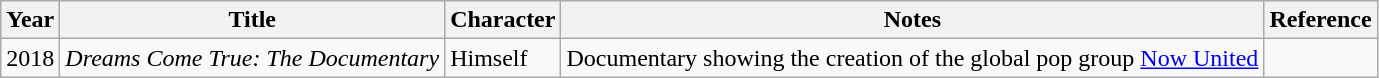<table class="wikitable">
<tr>
<th>Year</th>
<th>Title</th>
<th>Character</th>
<th>Notes</th>
<th>Reference</th>
</tr>
<tr>
<td>2018</td>
<td><em>Dreams Come True: The Documentary</em></td>
<td>Himself</td>
<td>Documentary showing the creation of the global pop group <a href='#'>Now United</a></td>
<td></td>
</tr>
</table>
